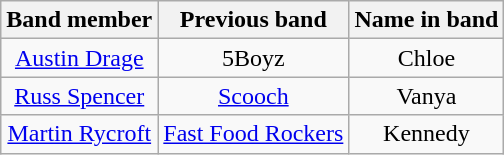<table class="wikitable" border="1" style="text-align:center">
<tr>
<th>Band member</th>
<th>Previous band</th>
<th>Name in band</th>
</tr>
<tr>
<td><a href='#'>Austin Drage</a></td>
<td>5Boyz</td>
<td>Chloe</td>
</tr>
<tr>
<td><a href='#'>Russ Spencer</a></td>
<td><a href='#'>Scooch</a></td>
<td>Vanya</td>
</tr>
<tr>
<td><a href='#'>Martin Rycroft</a></td>
<td><a href='#'>Fast Food Rockers</a></td>
<td>Kennedy</td>
</tr>
</table>
